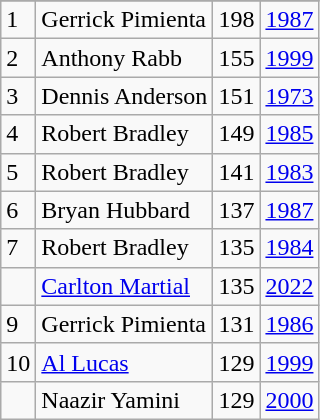<table class="wikitable">
<tr>
</tr>
<tr>
<td>1</td>
<td>Gerrick Pimienta</td>
<td>198</td>
<td><a href='#'>1987</a></td>
</tr>
<tr>
<td>2</td>
<td>Anthony Rabb</td>
<td>155</td>
<td><a href='#'>1999</a></td>
</tr>
<tr>
<td>3</td>
<td>Dennis Anderson</td>
<td>151</td>
<td><a href='#'>1973</a></td>
</tr>
<tr>
<td>4</td>
<td>Robert Bradley</td>
<td>149</td>
<td><a href='#'>1985</a></td>
</tr>
<tr>
<td>5</td>
<td>Robert Bradley</td>
<td>141</td>
<td><a href='#'>1983</a></td>
</tr>
<tr>
<td>6</td>
<td>Bryan Hubbard</td>
<td>137</td>
<td><a href='#'>1987</a></td>
</tr>
<tr>
<td>7</td>
<td>Robert Bradley</td>
<td>135</td>
<td><a href='#'>1984</a></td>
</tr>
<tr>
<td></td>
<td><a href='#'>Carlton Martial</a></td>
<td>135</td>
<td><a href='#'>2022</a></td>
</tr>
<tr>
<td>9</td>
<td>Gerrick Pimienta</td>
<td>131</td>
<td><a href='#'>1986</a></td>
</tr>
<tr>
<td>10</td>
<td><a href='#'>Al Lucas</a></td>
<td>129</td>
<td><a href='#'>1999</a></td>
</tr>
<tr>
<td></td>
<td>Naazir Yamini</td>
<td>129</td>
<td><a href='#'>2000</a></td>
</tr>
</table>
